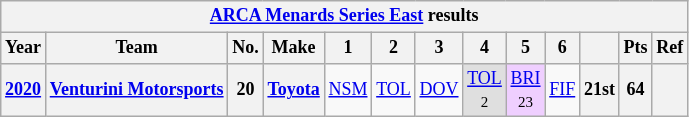<table class="wikitable" style="text-align:center; font-size:75%">
<tr>
<th colspan=31><a href='#'>ARCA Menards Series East</a> results</th>
</tr>
<tr>
<th>Year</th>
<th>Team</th>
<th>No.</th>
<th>Make</th>
<th>1</th>
<th>2</th>
<th>3</th>
<th>4</th>
<th>5</th>
<th>6</th>
<th></th>
<th>Pts</th>
<th>Ref</th>
</tr>
<tr>
<th><a href='#'>2020</a></th>
<th><a href='#'>Venturini Motorsports</a></th>
<th>20</th>
<th><a href='#'>Toyota</a></th>
<td><a href='#'>NSM</a></td>
<td><a href='#'>TOL</a></td>
<td><a href='#'>DOV</a></td>
<td style="background:#DFDFDF;"><a href='#'>TOL</a><br><small>2</small></td>
<td style="background:#EFCFFF;"><a href='#'>BRI</a><br><small>23</small></td>
<td><a href='#'>FIF</a></td>
<th>21st</th>
<th>64</th>
<th></th>
</tr>
</table>
